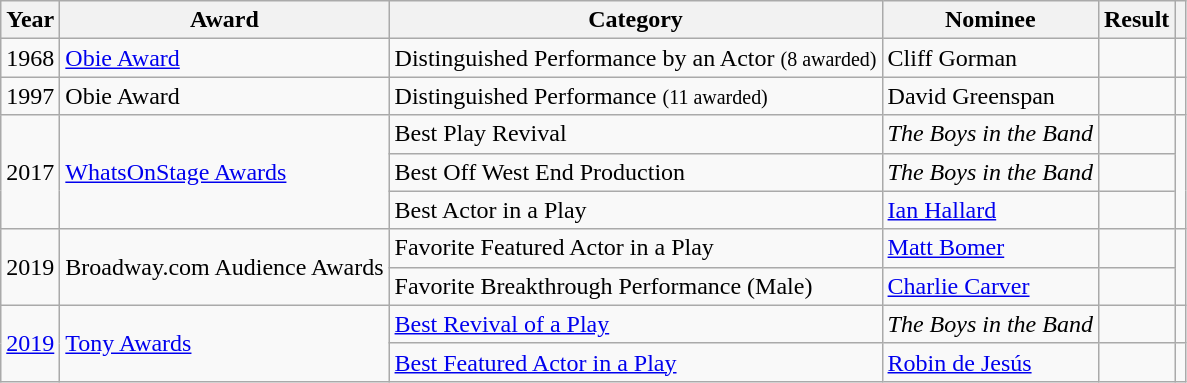<table class="wikitable sortable">
<tr>
<th scope="col">Year</th>
<th scope="col">Award</th>
<th scope="col">Category</th>
<th scope="col">Nominee</th>
<th scope="col">Result</th>
<th scope="col"></th>
</tr>
<tr>
<td>1968</td>
<td><a href='#'>Obie Award</a></td>
<td>Distinguished Performance by an Actor <small>(8 awarded)</small></td>
<td>Cliff Gorman</td>
<td></td>
<td></td>
</tr>
<tr>
<td>1997</td>
<td>Obie Award</td>
<td>Distinguished Performance <small>(11 awarded)</small></td>
<td>David Greenspan</td>
<td></td>
<td></td>
</tr>
<tr>
<td rowspan="3">2017</td>
<td rowspan="3"><a href='#'>WhatsOnStage Awards</a></td>
<td>Best Play Revival</td>
<td><em>The Boys in the Band</em></td>
<td></td>
<td style="text-align:center;" rowspan="3"></td>
</tr>
<tr>
<td>Best Off West End Production</td>
<td><em>The Boys in the Band</em></td>
<td></td>
</tr>
<tr>
<td>Best Actor in a Play</td>
<td><a href='#'>Ian Hallard</a></td>
<td></td>
</tr>
<tr>
<td rowspan="2">2019</td>
<td rowspan="2">Broadway.com Audience Awards</td>
<td>Favorite Featured Actor in a Play</td>
<td><a href='#'>Matt Bomer</a></td>
<td></td>
<td rowspan="2" style="text-align:center;"></td>
</tr>
<tr>
<td>Favorite Breakthrough Performance (Male)</td>
<td><a href='#'>Charlie Carver</a></td>
<td></td>
</tr>
<tr>
<td rowspan="2" style="text-align:center;"><a href='#'>2019</a></td>
<td rowspan="2"><a href='#'>Tony Awards</a></td>
<td><a href='#'>Best Revival of a Play</a></td>
<td><em>The Boys in the Band</em></td>
<td></td>
<td></td>
</tr>
<tr>
<td><a href='#'>Best Featured Actor in a Play</a></td>
<td><a href='#'>Robin de Jesús</a></td>
<td></td>
<td></td>
</tr>
</table>
